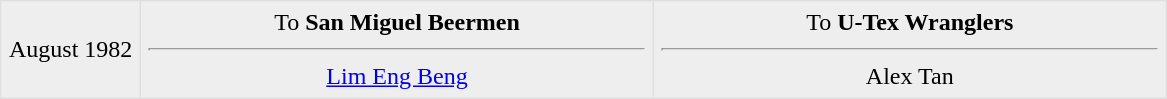<table border=1 style="border-collapse:collapse; text-align: center" bordercolor="#DFDFDF"  cellpadding="5">
<tr bgcolor="eeeeee">
<td style="width:12%">August 1982 <br></td>
<td style="width:44%" valign="top">To <strong>San Miguel Beermen</strong><hr><a href='#'>Lim Eng Beng</a></td>
<td style="width:44%" valign="top">To <strong>U-Tex Wranglers</strong><hr>Alex Tan</td>
</tr>
</table>
